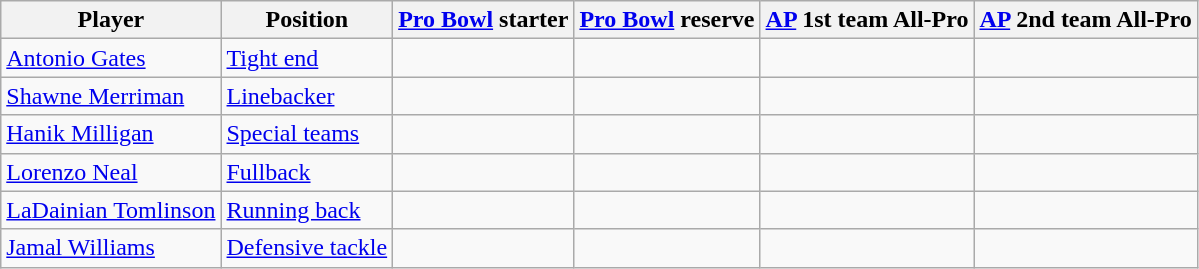<table class="wikitable">
<tr>
<th>Player</th>
<th>Position</th>
<th><a href='#'>Pro Bowl</a> starter</th>
<th><a href='#'>Pro Bowl</a> reserve</th>
<th><a href='#'>AP</a> 1st team All-Pro</th>
<th><a href='#'>AP</a> 2nd team All-Pro</th>
</tr>
<tr>
<td><a href='#'>Antonio Gates</a></td>
<td><a href='#'>Tight end</a></td>
<td></td>
<td></td>
<td></td>
<td></td>
</tr>
<tr>
<td><a href='#'>Shawne Merriman</a></td>
<td><a href='#'>Linebacker</a></td>
<td></td>
<td></td>
<td></td>
<td></td>
</tr>
<tr>
<td><a href='#'>Hanik Milligan</a></td>
<td><a href='#'>Special teams</a></td>
<td></td>
<td></td>
<td></td>
<td></td>
</tr>
<tr>
<td><a href='#'>Lorenzo Neal</a></td>
<td><a href='#'>Fullback</a></td>
<td></td>
<td></td>
<td></td>
<td></td>
</tr>
<tr>
<td><a href='#'>LaDainian Tomlinson</a></td>
<td><a href='#'>Running back</a></td>
<td></td>
<td></td>
<td></td>
<td></td>
</tr>
<tr>
<td><a href='#'>Jamal Williams</a></td>
<td><a href='#'>Defensive tackle</a></td>
<td></td>
<td></td>
<td></td>
<td></td>
</tr>
</table>
